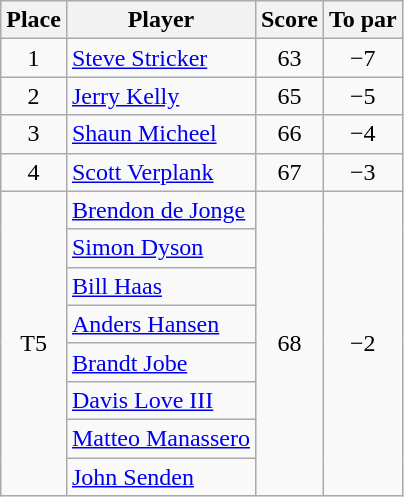<table class="wikitable">
<tr>
<th>Place</th>
<th>Player</th>
<th>Score</th>
<th>To par</th>
</tr>
<tr>
<td align=center>1</td>
<td> <a href='#'>Steve Stricker</a></td>
<td align=center>63</td>
<td align=center>−7</td>
</tr>
<tr>
<td align=center>2</td>
<td> <a href='#'>Jerry Kelly</a></td>
<td align=center>65</td>
<td align=center>−5</td>
</tr>
<tr>
<td align=center>3</td>
<td> <a href='#'>Shaun Micheel</a></td>
<td align=center>66</td>
<td align=center>−4</td>
</tr>
<tr>
<td align=center>4</td>
<td> <a href='#'>Scott Verplank</a></td>
<td align=center>67</td>
<td align=center>−3</td>
</tr>
<tr>
<td rowspan="8" align=center>T5</td>
<td> <a href='#'>Brendon de Jonge</a></td>
<td rowspan="8" align=center>68</td>
<td rowspan="8" align=center>−2</td>
</tr>
<tr>
<td> <a href='#'>Simon Dyson</a></td>
</tr>
<tr>
<td> <a href='#'>Bill Haas</a></td>
</tr>
<tr>
<td> <a href='#'>Anders Hansen</a></td>
</tr>
<tr>
<td> <a href='#'>Brandt Jobe</a></td>
</tr>
<tr>
<td> <a href='#'>Davis Love III</a></td>
</tr>
<tr>
<td> <a href='#'>Matteo Manassero</a></td>
</tr>
<tr>
<td> <a href='#'>John Senden</a></td>
</tr>
</table>
